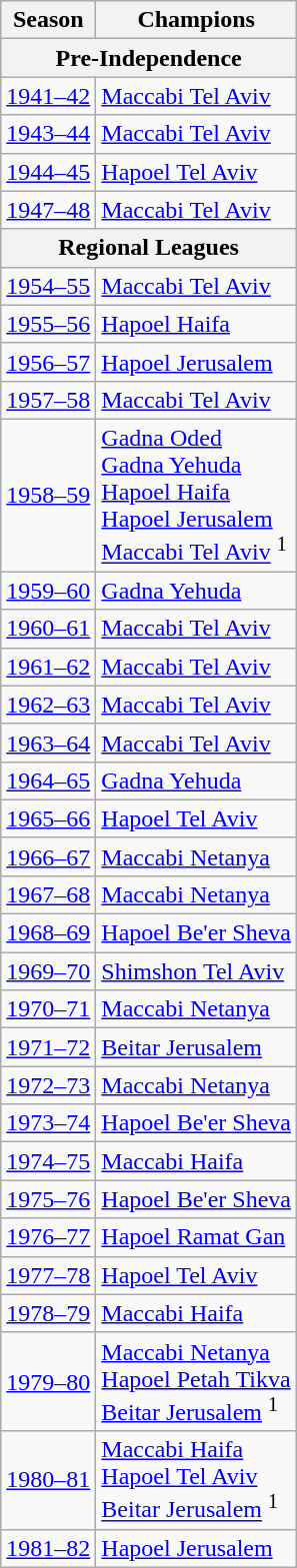<table class="wikitable">
<tr>
<th>Season</th>
<th>Champions</th>
</tr>
<tr>
<th colspan="3">Pre-Independence</th>
</tr>
<tr>
<td><a href='#'>1941–42</a></td>
<td><a href='#'>Maccabi Tel Aviv</a></td>
</tr>
<tr>
<td><a href='#'>1943–44</a></td>
<td><a href='#'>Maccabi Tel Aviv</a></td>
</tr>
<tr>
<td><a href='#'>1944–45</a></td>
<td><a href='#'>Hapoel Tel Aviv</a></td>
</tr>
<tr>
<td><a href='#'>1947–48</a></td>
<td><a href='#'>Maccabi Tel Aviv</a></td>
</tr>
<tr>
<th colspan="3">Regional Leagues</th>
</tr>
<tr>
<td><a href='#'>1954–55</a></td>
<td><a href='#'>Maccabi Tel Aviv</a></td>
</tr>
<tr>
<td><a href='#'>1955–56</a></td>
<td><a href='#'>Hapoel Haifa</a></td>
</tr>
<tr>
<td><a href='#'>1956–57</a></td>
<td><a href='#'>Hapoel Jerusalem</a></td>
</tr>
<tr>
<td><a href='#'>1957–58</a></td>
<td><a href='#'>Maccabi Tel Aviv</a></td>
</tr>
<tr>
<td><a href='#'>1958–59</a></td>
<td><a href='#'>Gadna Oded</a> <br> <a href='#'>Gadna Yehuda</a> <br><a href='#'>Hapoel Haifa</a><br><a href='#'>Hapoel Jerusalem</a><br><a href='#'>Maccabi Tel Aviv</a> <sup>1</sup></td>
</tr>
<tr>
<td><a href='#'>1959–60</a></td>
<td><a href='#'>Gadna Yehuda</a></td>
</tr>
<tr>
<td><a href='#'>1960–61</a></td>
<td><a href='#'>Maccabi Tel Aviv</a></td>
</tr>
<tr>
<td><a href='#'>1961–62</a></td>
<td><a href='#'>Maccabi Tel Aviv</a></td>
</tr>
<tr>
<td><a href='#'>1962–63</a></td>
<td><a href='#'>Maccabi Tel Aviv</a></td>
</tr>
<tr>
<td><a href='#'>1963–64</a></td>
<td><a href='#'>Maccabi Tel Aviv</a></td>
</tr>
<tr>
<td><a href='#'>1964–65</a></td>
<td><a href='#'>Gadna Yehuda</a></td>
</tr>
<tr>
<td><a href='#'>1965–66</a></td>
<td><a href='#'>Hapoel Tel Aviv</a></td>
</tr>
<tr>
<td><a href='#'>1966–67</a></td>
<td><a href='#'>Maccabi Netanya</a></td>
</tr>
<tr>
<td><a href='#'>1967–68</a></td>
<td><a href='#'>Maccabi Netanya</a></td>
</tr>
<tr>
<td><a href='#'>1968–69</a></td>
<td><a href='#'>Hapoel Be'er Sheva</a></td>
</tr>
<tr>
<td><a href='#'>1969–70</a></td>
<td><a href='#'>Shimshon Tel Aviv</a></td>
</tr>
<tr>
<td><a href='#'>1970–71</a></td>
<td><a href='#'>Maccabi Netanya</a></td>
</tr>
<tr>
<td><a href='#'>1971–72</a></td>
<td><a href='#'>Beitar Jerusalem</a></td>
</tr>
<tr>
<td><a href='#'>1972–73</a></td>
<td><a href='#'>Maccabi Netanya</a></td>
</tr>
<tr>
<td><a href='#'>1973–74</a></td>
<td><a href='#'>Hapoel Be'er Sheva</a></td>
</tr>
<tr>
<td><a href='#'>1974–75</a></td>
<td><a href='#'>Maccabi Haifa</a></td>
</tr>
<tr>
<td><a href='#'>1975–76</a></td>
<td><a href='#'>Hapoel Be'er Sheva</a></td>
</tr>
<tr>
<td><a href='#'>1976–77</a></td>
<td><a href='#'>Hapoel Ramat Gan</a></td>
</tr>
<tr>
<td><a href='#'>1977–78</a></td>
<td><a href='#'>Hapoel Tel Aviv</a></td>
</tr>
<tr>
<td><a href='#'>1978–79</a></td>
<td><a href='#'>Maccabi Haifa</a></td>
</tr>
<tr>
<td><a href='#'>1979–80</a></td>
<td><a href='#'>Maccabi Netanya</a><br><a href='#'>Hapoel Petah Tikva</a><br><a href='#'>Beitar Jerusalem</a> <sup>1</sup></td>
</tr>
<tr>
<td><a href='#'>1980–81</a></td>
<td><a href='#'>Maccabi Haifa</a><br><a href='#'>Hapoel Tel Aviv</a><br><a href='#'>Beitar Jerusalem</a> <sup>1</sup></td>
</tr>
<tr>
<td><a href='#'>1981–82</a></td>
<td><a href='#'>Hapoel Jerusalem</a></td>
</tr>
</table>
